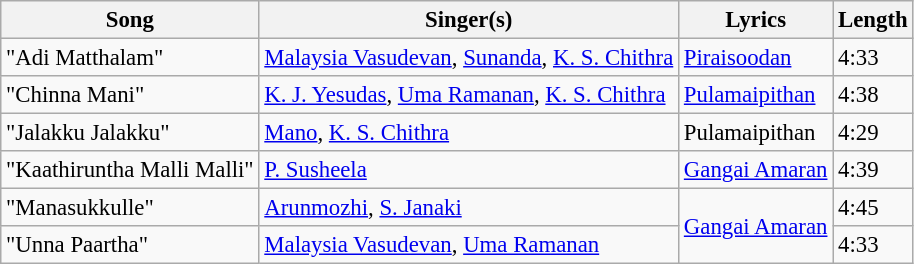<table class="wikitable" style="font-size:95%;">
<tr>
<th>Song</th>
<th>Singer(s)</th>
<th>Lyrics</th>
<th>Length</th>
</tr>
<tr>
<td>"Adi Matthalam"</td>
<td><a href='#'>Malaysia Vasudevan</a>, <a href='#'>Sunanda</a>, <a href='#'>K. S. Chithra</a></td>
<td><a href='#'>Piraisoodan</a></td>
<td>4:33</td>
</tr>
<tr>
<td>"Chinna Mani"</td>
<td><a href='#'>K. J. Yesudas</a>, <a href='#'>Uma Ramanan</a>, <a href='#'>K. S. Chithra</a></td>
<td><a href='#'>Pulamaipithan</a></td>
<td>4:38</td>
</tr>
<tr>
<td>"Jalakku Jalakku"</td>
<td><a href='#'>Mano</a>, <a href='#'>K. S. Chithra</a></td>
<td>Pulamaipithan</td>
<td>4:29</td>
</tr>
<tr>
<td>"Kaathiruntha Malli Malli"</td>
<td><a href='#'>P. Susheela</a></td>
<td><a href='#'>Gangai Amaran</a></td>
<td>4:39</td>
</tr>
<tr>
<td>"Manasukkulle"</td>
<td><a href='#'>Arunmozhi</a>, <a href='#'>S. Janaki</a></td>
<td rowspan=2><a href='#'>Gangai Amaran</a></td>
<td>4:45</td>
</tr>
<tr>
<td>"Unna Paartha"</td>
<td><a href='#'>Malaysia Vasudevan</a>, <a href='#'>Uma Ramanan</a></td>
<td>4:33</td>
</tr>
</table>
